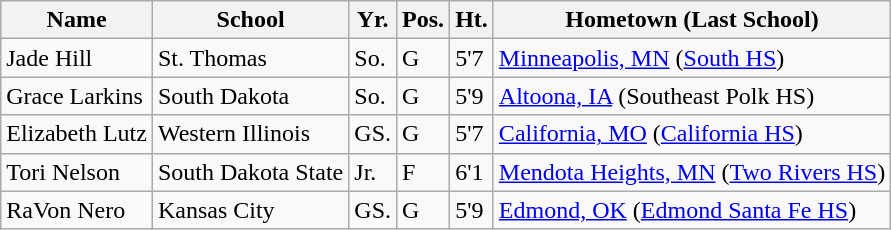<table class="wikitable">
<tr>
<th>Name</th>
<th>School</th>
<th>Yr.</th>
<th>Pos.</th>
<th>Ht.</th>
<th>Hometown (Last School)</th>
</tr>
<tr>
<td>Jade Hill</td>
<td>St. Thomas</td>
<td>So.</td>
<td>G</td>
<td>5'7</td>
<td><a href='#'>Minneapolis, MN</a> (<a href='#'>South HS</a>)</td>
</tr>
<tr>
<td>Grace Larkins</td>
<td>South Dakota</td>
<td>So.</td>
<td>G</td>
<td>5'9</td>
<td><a href='#'>Altoona, IA</a> (Southeast Polk HS)</td>
</tr>
<tr>
<td>Elizabeth Lutz</td>
<td>Western Illinois</td>
<td>GS.</td>
<td>G</td>
<td>5'7</td>
<td><a href='#'>California, MO</a> (<a href='#'>California HS</a>)</td>
</tr>
<tr>
<td>Tori Nelson</td>
<td>South Dakota State</td>
<td>Jr.</td>
<td>F</td>
<td>6'1</td>
<td><a href='#'>Mendota Heights, MN</a> (<a href='#'>Two Rivers HS</a>)</td>
</tr>
<tr>
<td>RaVon Nero</td>
<td>Kansas City</td>
<td>GS.</td>
<td>G</td>
<td>5'9</td>
<td><a href='#'>Edmond, OK</a> (<a href='#'>Edmond Santa Fe HS</a>)</td>
</tr>
</table>
